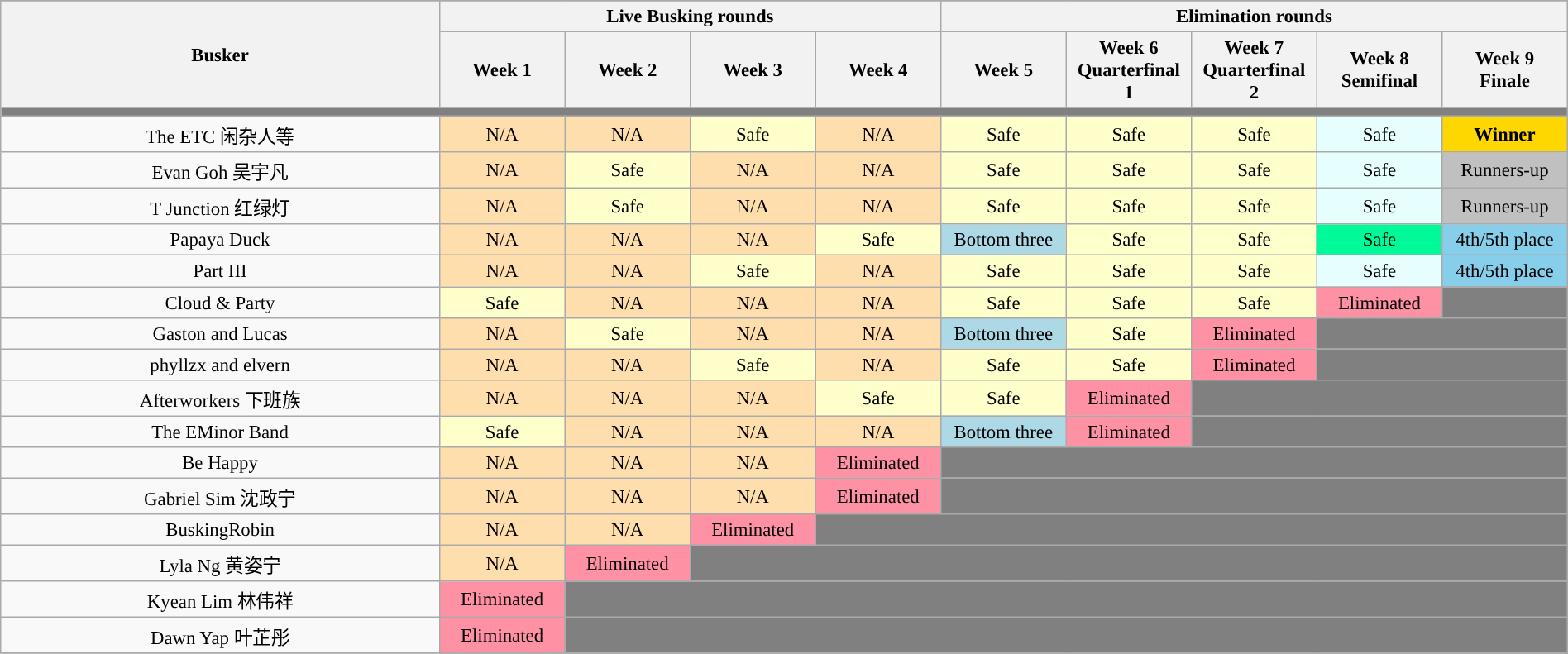<table class="wikitable"  style="text-align:center; font-size:95%; width:100%;">
<tr>
</tr>
<tr>
<th rowspan=2>Busker</th>
<th colspan=4>Live Busking rounds</th>
<th colspan=5>Elimination rounds</th>
</tr>
<tr>
<th style="width:8%;">Week 1</th>
<th style="width:8%;">Week 2</th>
<th style="width:8%;">Week 3</th>
<th style="width:8%;">Week 4</th>
<th style="width:8%;">Week 5</th>
<th style="width:8%;">Week 6<br>Quarterfinal 1</th>
<th style="width:8%;">Week 7<br>Quarterfinal 2</th>
<th style="width:8%;">Week 8<br>Semifinal</th>
<th style="width:8%;">Week 9<br>Finale</th>
</tr>
<tr>
<th colspan="10" style="background:gray;"></th>
</tr>
<tr>
<td>The ETC 闲杂人等</td>
<td style="background:navajowhite; ">N/A</td>
<td style="background:navajowhite; ">N/A</td>
<td style="background:#FFFFCC">Safe</td>
<td style="background:navajowhite; ">N/A</td>
<td style="background:#FFFFCC">Safe</td>
<td style="background:#FFFFCC">Safe</td>
<td style="background:#FFFFCC">Safe</td>
<td style="background:#E7FEFF">Safe</td>
<td style="background:gold"><strong>Winner</strong></td>
</tr>
<tr>
<td>Evan Goh 吴宇凡</td>
<td style="background:navajowhite; ">N/A</td>
<td style="background:#FFFFCC">Safe</td>
<td style="background:navajowhite; ">N/A</td>
<td style="background:navajowhite; ">N/A</td>
<td style="background:#FFFFCC">Safe</td>
<td style="background:#FFFFCC">Safe</td>
<td style="background:#FFFFCC">Safe</td>
<td style="background:#E7FEFF">Safe</td>
<td style="background:silver">Runners-up</td>
</tr>
<tr>
<td>T Junction 红绿灯</td>
<td style="background:navajowhite; ">N/A</td>
<td style="background:#FFFFCC">Safe</td>
<td style="background:navajowhite; ">N/A</td>
<td style="background:navajowhite; ">N/A</td>
<td style="background:#FFFFCC">Safe</td>
<td style="background:#FFFFCC">Safe</td>
<td style="background:#FFFFCC">Safe</td>
<td style="background:#E7FEFF">Safe</td>
<td style="background:silver">Runners-up</td>
</tr>
<tr>
<td>Papaya Duck</td>
<td style="background:navajowhite; ">N/A</td>
<td style="background:navajowhite; ">N/A</td>
<td style="background:navajowhite; ">N/A</td>
<td style="background:#FFFFCC">Safe</td>
<td style="background:lightblue; ">Bottom three</td>
<td style="background:#FFFFCC">Safe</td>
<td style="background:#FFFFCC">Safe</td>
<td style="background:#00FA9A;">Safe</td>
<td style="background:skyblue;">4th/5th place</td>
</tr>
<tr>
<td>Part III</td>
<td style="background:navajowhite; ">N/A</td>
<td style="background:navajowhite; ">N/A</td>
<td style="background:#FFFFCC">Safe</td>
<td style="background:navajowhite; ">N/A</td>
<td style="background:#FFFFCC">Safe</td>
<td style="background:#FFFFCC">Safe</td>
<td style="background:#FFFFCC">Safe</td>
<td style="background:#E7FEFF">Safe</td>
<td style="background:skyblue;">4th/5th place</td>
</tr>
<tr>
<td>Cloud & Party</td>
<td style="background:#FFFFCC">Safe</td>
<td style="background:navajowhite; ">N/A</td>
<td style="background:navajowhite; ">N/A</td>
<td style="background:navajowhite; ">N/A</td>
<td style="background:#FFFFCC">Safe</td>
<td style="background:#FFFFCC">Safe</td>
<td style="background:#FFFFCC">Safe</td>
<td style="background:#FF91A4">Eliminated</td>
<td colspan=99 style="background:grey;"></td>
</tr>
<tr>
<td>Gaston and Lucas</td>
<td style="background:navajowhite; ">N/A</td>
<td style="background:#FFFFCC">Safe</td>
<td style="background:navajowhite; ">N/A</td>
<td style="background:navajowhite; ">N/A</td>
<td style="background:lightblue; ">Bottom three</td>
<td style="background:#FFFFCC">Safe</td>
<td style="background:#FF91A4">Eliminated</td>
<td colspan=99 style="background:grey;"></td>
</tr>
<tr>
<td>phyllzx and elvern</td>
<td style="background:navajowhite; ">N/A</td>
<td style="background:navajowhite; ">N/A</td>
<td style="background:#FFFFCC">Safe</td>
<td style="background:navajowhite; ">N/A</td>
<td style="background:#FFFFCC">Safe</td>
<td style="background:#FFFFCC">Safe</td>
<td style="background:#FF91A4">Eliminated</td>
<td colspan=99 style="background:grey;"></td>
</tr>
<tr>
<td>Afterworkers 下班族</td>
<td style="background:navajowhite; ">N/A</td>
<td style="background:navajowhite; ">N/A</td>
<td style="background:navajowhite; ">N/A</td>
<td style="background:#FFFFCC">Safe</td>
<td style="background:#FFFFCC">Safe</td>
<td style="background:#FF91A4">Eliminated</td>
<td colspan=99 style="background:grey;"></td>
</tr>
<tr>
<td>The EMinor Band</td>
<td style="background:#FFFFCC">Safe</td>
<td style="background:navajowhite; ">N/A</td>
<td style="background:navajowhite; ">N/A</td>
<td style="background:navajowhite; ">N/A</td>
<td style="background:lightblue; ">Bottom three</td>
<td style="background:#FF91A4">Eliminated</td>
<td colspan=99 style="background:grey;"></td>
</tr>
<tr>
<td>Be Happy</td>
<td style="background:navajowhite; ">N/A</td>
<td style="background:navajowhite; ">N/A</td>
<td style="background:navajowhite; ">N/A</td>
<td style="background:#FF91A4">Eliminated</td>
<td colspan=99 style="background:grey;"></td>
</tr>
<tr>
<td>Gabriel Sim 沈政宁</td>
<td style="background:navajowhite; ">N/A</td>
<td style="background:navajowhite; ">N/A</td>
<td style="background:navajowhite; ">N/A</td>
<td style="background:#FF91A4">Eliminated</td>
<td colspan=99 style="background:grey;"></td>
</tr>
<tr>
<td>BuskingRobin</td>
<td style="background:navajowhite; ">N/A</td>
<td style="background:navajowhite; ">N/A</td>
<td style="background:#FF91A4">Eliminated</td>
<td colspan=99 style="background:grey;"></td>
</tr>
<tr>
<td>Lyla Ng 黄姿宁</td>
<td style="background:navajowhite; ">N/A</td>
<td style="background:#FF91A4">Eliminated</td>
<td colspan=99 style="background:grey;"></td>
</tr>
<tr>
<td>Kyean Lim 林伟祥</td>
<td style="background:#FF91A4">Eliminated</td>
<td colspan=99 style="background:grey;"></td>
</tr>
<tr>
<td>Dawn Yap 叶芷彤</td>
<td style="background:#FF91A4">Eliminated</td>
<td colspan=99 style="background:grey;"></td>
</tr>
<tr>
</tr>
</table>
